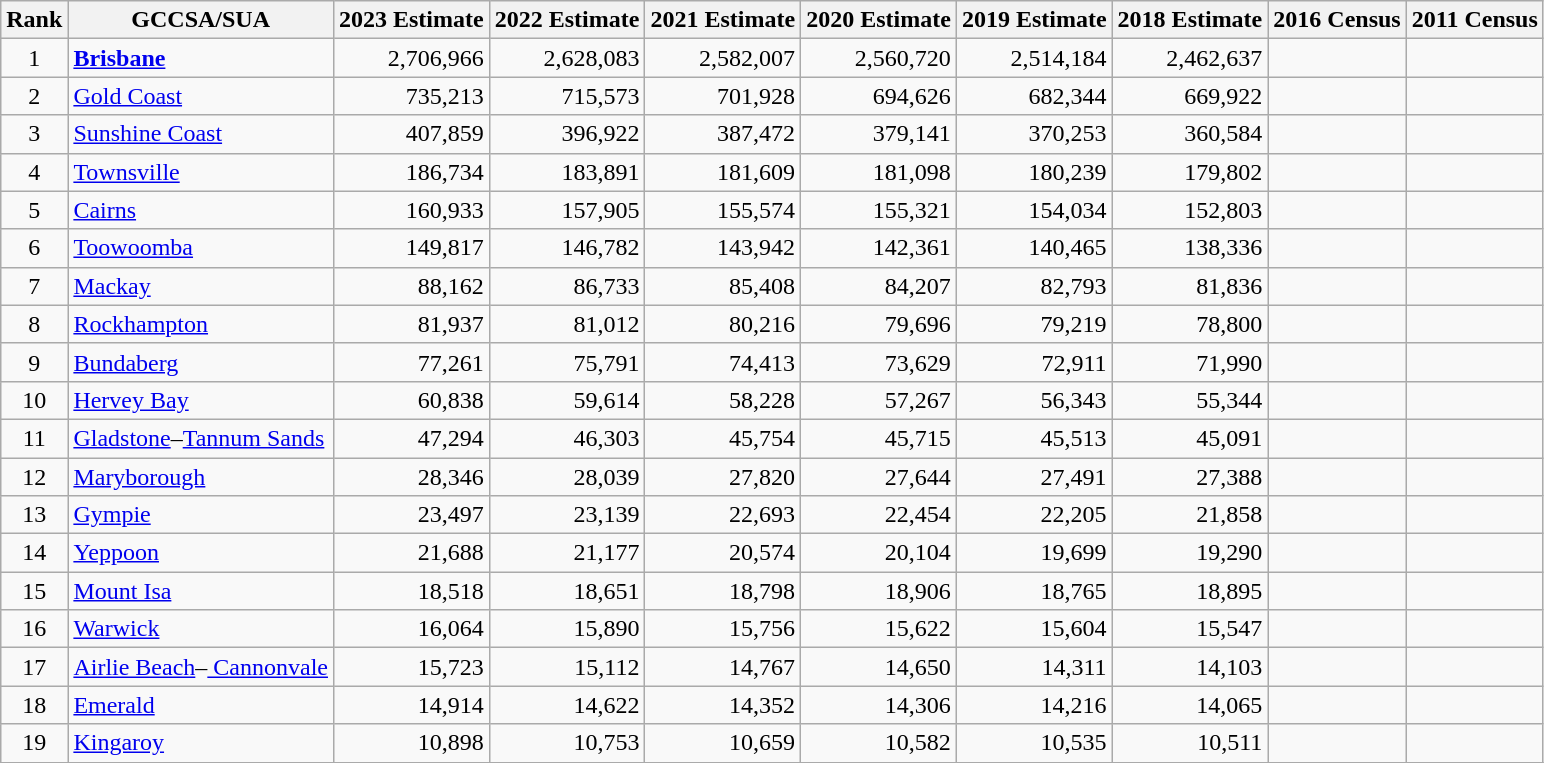<table class="wikitable sortable plainrowheaders">
<tr>
<th scope="col">Rank</th>
<th scope="col">GCCSA/SUA</th>
<th scope="col">2023 Estimate</th>
<th scope="col">2022 Estimate</th>
<th scope="col">2021 Estimate</th>
<th scope="col">2020 Estimate</th>
<th scope="col">2019 Estimate</th>
<th scope="col">2018 Estimate</th>
<th>2016 Census</th>
<th>2011 Census</th>
</tr>
<tr>
<td scope="row" style="text-align:center">1</td>
<td><strong><a href='#'>Brisbane</a></strong></td>
<td style="text-align:right">2,706,966</td>
<td style="text-align:right">2,628,083</td>
<td style="text-align:right">2,582,007</td>
<td style="text-align:right">2,560,720</td>
<td style="text-align:right">2,514,184</td>
<td style="text-align:right">2,462,637</td>
<td style="text-align:right"></td>
<td style="text-align:right"></td>
</tr>
<tr>
<td scope="row" style="text-align:center">2</td>
<td><a href='#'>Gold Coast</a></td>
<td style="text-align:right">735,213</td>
<td style="text-align:right">715,573</td>
<td style="text-align:right">701,928</td>
<td style="text-align:right">694,626</td>
<td style="text-align:right">682,344</td>
<td style="text-align:right">669,922</td>
<td style="text-align:right"></td>
<td style="text-align:right"></td>
</tr>
<tr>
<td scope="row" style="text-align:center">3</td>
<td><a href='#'>Sunshine Coast</a></td>
<td style="text-align:right">407,859</td>
<td style="text-align:right">396,922</td>
<td style="text-align:right">387,472</td>
<td style="text-align:right">379,141</td>
<td style="text-align:right">370,253</td>
<td style="text-align:right">360,584</td>
<td style="text-align:right"></td>
<td style="text-align:right"></td>
</tr>
<tr>
<td scope="row" style="text-align:center">4</td>
<td><a href='#'>Townsville</a></td>
<td style="text-align:right">186,734</td>
<td style="text-align:right">183,891</td>
<td style="text-align:right">181,609</td>
<td style="text-align:right">181,098</td>
<td style="text-align:right">180,239</td>
<td style="text-align:right">179,802</td>
<td style="text-align:right"></td>
<td style="text-align:right"></td>
</tr>
<tr>
<td scope="row" style="text-align:center">5</td>
<td><a href='#'>Cairns</a></td>
<td style="text-align:right">160,933</td>
<td style="text-align:right">157,905</td>
<td style="text-align:right">155,574</td>
<td style="text-align:right">155,321</td>
<td style="text-align:right">154,034</td>
<td style="text-align:right">152,803</td>
<td style="text-align:right"></td>
<td style="text-align:right"></td>
</tr>
<tr>
<td scope="row" style="text-align:center">6</td>
<td><a href='#'>Toowoomba</a></td>
<td style="text-align:right">149,817</td>
<td style="text-align:right">146,782</td>
<td style="text-align:right">143,942</td>
<td style="text-align:right">142,361</td>
<td style="text-align:right">140,465</td>
<td style="text-align:right">138,336</td>
<td style="text-align:right"></td>
<td style="text-align:right"></td>
</tr>
<tr>
<td scope="row" style="text-align:center">7</td>
<td><a href='#'>Mackay</a></td>
<td style="text-align:right">88,162</td>
<td style="text-align:right">86,733</td>
<td style="text-align:right">85,408</td>
<td style="text-align:right">84,207</td>
<td style="text-align:right">82,793</td>
<td style="text-align:right">81,836</td>
<td style="text-align:right"></td>
<td style="text-align:right"></td>
</tr>
<tr>
<td scope="row" style="text-align:center">8</td>
<td><a href='#'>Rockhampton</a></td>
<td style="text-align:right">81,937</td>
<td style="text-align:right">81,012</td>
<td style="text-align:right">80,216</td>
<td style="text-align:right">79,696</td>
<td style="text-align:right">79,219</td>
<td style="text-align:right">78,800</td>
<td style="text-align:right"></td>
<td style="text-align:right"></td>
</tr>
<tr>
<td scope="row" style="text-align:center">9</td>
<td><a href='#'>Bundaberg</a></td>
<td style="text-align:right">77,261</td>
<td style="text-align:right">75,791</td>
<td style="text-align:right">74,413</td>
<td style="text-align:right">73,629</td>
<td style="text-align:right">72,911</td>
<td style="text-align:right">71,990</td>
<td style="text-align:right"></td>
<td style="text-align:right"></td>
</tr>
<tr>
<td scope="row" style="text-align:center">10</td>
<td><a href='#'>Hervey Bay</a></td>
<td style="text-align:right">60,838</td>
<td style="text-align:right">59,614</td>
<td style="text-align:right">58,228</td>
<td style="text-align:right">57,267</td>
<td style="text-align:right">56,343</td>
<td style="text-align:right">55,344</td>
<td style="text-align:right"></td>
<td style="text-align:right"></td>
</tr>
<tr>
<td scope="row" style="text-align:center">11</td>
<td><a href='#'>Gladstone</a>–<a href='#'>Tannum Sands</a></td>
<td style="text-align:right">47,294</td>
<td style="text-align:right">46,303</td>
<td style="text-align:right">45,754</td>
<td style="text-align:right">45,715</td>
<td style="text-align:right">45,513</td>
<td style="text-align:right">45,091</td>
<td style="text-align:right"></td>
<td style="text-align:right"></td>
</tr>
<tr>
<td scope="row" style="text-align:center">12</td>
<td><a href='#'>Maryborough</a></td>
<td style="text-align:right">28,346</td>
<td style="text-align:right">28,039</td>
<td style="text-align:right">27,820</td>
<td style="text-align:right">27,644</td>
<td style="text-align:right">27,491</td>
<td style="text-align:right">27,388</td>
<td style="text-align:right"></td>
<td style="text-align:right"></td>
</tr>
<tr>
<td scope="row" style="text-align:center">13</td>
<td><a href='#'>Gympie</a></td>
<td style="text-align:right">23,497</td>
<td style="text-align:right">23,139</td>
<td style="text-align:right">22,693</td>
<td style="text-align:right">22,454</td>
<td style="text-align:right">22,205</td>
<td style="text-align:right">21,858</td>
<td style="text-align:right"></td>
<td style="text-align:right"></td>
</tr>
<tr>
<td scope="row" style="text-align:center">14</td>
<td><a href='#'>Yeppoon</a></td>
<td style="text-align:right">21,688</td>
<td style="text-align:right">21,177</td>
<td style="text-align:right">20,574</td>
<td style="text-align:right">20,104</td>
<td style="text-align:right">19,699</td>
<td style="text-align:right">19,290</td>
<td style="text-align:right"></td>
<td style="text-align:right"></td>
</tr>
<tr>
<td scope="row" style="text-align:center">15</td>
<td><a href='#'>Mount Isa</a></td>
<td style="text-align:right">18,518</td>
<td style="text-align:right">18,651</td>
<td style="text-align:right">18,798</td>
<td style="text-align:right">18,906</td>
<td style="text-align:right">18,765</td>
<td style="text-align:right">18,895</td>
<td style="text-align:right"></td>
<td style="text-align:right"></td>
</tr>
<tr>
<td scope="row" style="text-align:center">16</td>
<td><a href='#'>Warwick</a></td>
<td style="text-align:right">16,064</td>
<td style="text-align:right">15,890</td>
<td style="text-align:right">15,756</td>
<td style="text-align:right">15,622</td>
<td style="text-align:right">15,604</td>
<td style="text-align:right">15,547</td>
<td style="text-align:right"></td>
<td style="text-align:right"></td>
</tr>
<tr>
<td scope="row" style="text-align:center">17</td>
<td><a href='#'> Airlie Beach</a>–<a href='#'> Cannonvale</a></td>
<td style="text-align:right">15,723</td>
<td style="text-align:right">15,112</td>
<td style="text-align:right">14,767</td>
<td style="text-align:right">14,650</td>
<td style="text-align:right">14,311</td>
<td style="text-align:right">14,103</td>
<td style="text-align:right"></td>
<td style="text-align:right"></td>
</tr>
<tr>
<td scope="row" style="text-align:center">18</td>
<td><a href='#'>Emerald</a></td>
<td style="text-align:right">14,914</td>
<td style="text-align:right">14,622</td>
<td style="text-align:right">14,352</td>
<td style="text-align:right">14,306</td>
<td style="text-align:right">14,216</td>
<td style="text-align:right">14,065</td>
<td style="text-align:right"></td>
<td style="text-align:right"></td>
</tr>
<tr>
<td scope="row" style="text-align:center">19</td>
<td><a href='#'>Kingaroy</a></td>
<td style="text-align:right">10,898</td>
<td style="text-align:right">10,753</td>
<td style="text-align:right">10,659</td>
<td style="text-align:right">10,582</td>
<td style="text-align:right">10,535</td>
<td style="text-align:right">10,511</td>
<td style="text-align:right"></td>
<td style="text-align:right"></td>
</tr>
<tr>
</tr>
</table>
